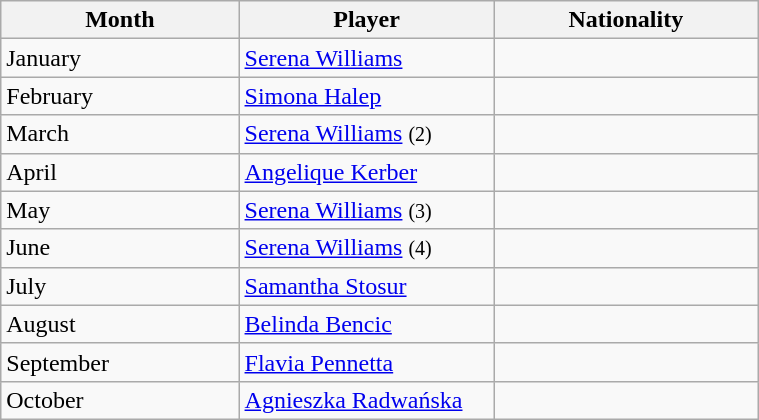<table class="wikitable" style="width: 40%">
<tr>
<th style="width:10px;">Month</th>
<th width=15>Player</th>
<th width=15>Nationality</th>
</tr>
<tr>
<td>January</td>
<td><a href='#'>Serena Williams</a></td>
<td></td>
</tr>
<tr>
<td>February</td>
<td><a href='#'>Simona Halep</a></td>
<td></td>
</tr>
<tr>
<td>March</td>
<td><a href='#'>Serena Williams</a> <small>(2)</small></td>
<td></td>
</tr>
<tr>
<td>April</td>
<td><a href='#'>Angelique Kerber</a></td>
<td></td>
</tr>
<tr>
<td>May</td>
<td><a href='#'>Serena Williams</a> <small>(3)</small></td>
<td></td>
</tr>
<tr>
<td>June</td>
<td><a href='#'>Serena Williams</a> <small>(4)</small></td>
<td></td>
</tr>
<tr>
<td>July</td>
<td><a href='#'>Samantha Stosur</a></td>
<td></td>
</tr>
<tr>
<td>August</td>
<td><a href='#'>Belinda Bencic</a></td>
<td></td>
</tr>
<tr>
<td>September</td>
<td><a href='#'>Flavia Pennetta</a></td>
<td></td>
</tr>
<tr>
<td>October</td>
<td><a href='#'>Agnieszka Radwańska</a></td>
<td></td>
</tr>
</table>
